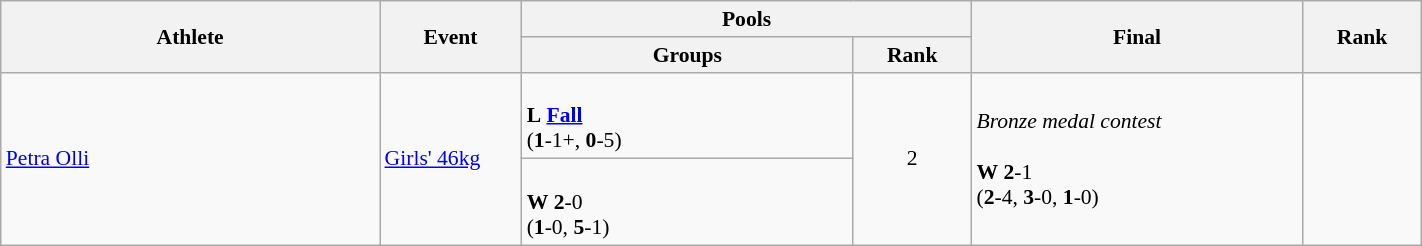<table class="wikitable" width="75%" style="text-align:left; font-size:90%">
<tr>
<th rowspan="2" width="16%">Athlete</th>
<th rowspan="2" width="6%">Event</th>
<th colspan="2">Pools</th>
<th rowspan="2" width="14%">Final</th>
<th rowspan="2" width="5%">Rank</th>
</tr>
<tr>
<th width="14%">Groups</th>
<th width="5%">Rank</th>
</tr>
<tr>
<td rowspan="2"><a href='#'>Petra Olli</a></td>
<td rowspan="2"><a href='#'>Girls' 46kg</a></td>
<td><br> <strong>L</strong> <strong><a href='#'>Fall</a></strong><br>(<strong>1</strong>-1+, <strong>0</strong>-5)</td>
<td rowspan="2" align=center>2</td>
<td rowspan="2"><em>Bronze medal contest</em><br><br> <strong>W</strong> <strong>2</strong>-1<br>(<strong>2</strong>-4, <strong>3</strong>-0, <strong>1</strong>-0)</td>
<td rowspan="2" align="center"></td>
</tr>
<tr>
<td><br> <strong>W</strong> <strong>2</strong>-0<br>(<strong>1</strong>-0, <strong>5</strong>-1)</td>
</tr>
</table>
